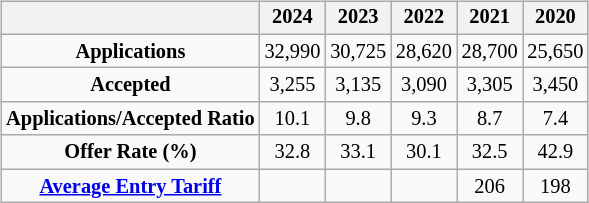<table class="floatright">
<tr>
<td><br><table class="wikitable" style="font-size:85%; text-align:center; margin-bottom: 5px">
<tr>
<th></th>
<th>2024</th>
<th>2023</th>
<th>2022</th>
<th>2021</th>
<th>2020</th>
</tr>
<tr>
<td><strong>Applications</strong></td>
<td>32,990</td>
<td>30,725</td>
<td>28,620</td>
<td>28,700</td>
<td>25,650</td>
</tr>
<tr>
<td><strong>Accepted</strong></td>
<td>3,255</td>
<td>3,135</td>
<td>3,090</td>
<td>3,305</td>
<td>3,450</td>
</tr>
<tr>
<td><strong>Applications/Accepted Ratio</strong></td>
<td>10.1</td>
<td>9.8</td>
<td>9.3</td>
<td>8.7</td>
<td>7.4</td>
</tr>
<tr>
<td><strong>Offer Rate (%)</strong></td>
<td>32.8</td>
<td>33.1</td>
<td>30.1</td>
<td>32.5</td>
<td>42.9</td>
</tr>
<tr>
<td><strong><a href='#'>Average Entry Tariff</a></strong></td>
<td></td>
<td></td>
<td></td>
<td>206</td>
<td>198</td>
</tr>
</table>
<table style="font-size:80%;float:left">
<tr>
<td></td>
</tr>
</table>
</td>
</tr>
</table>
